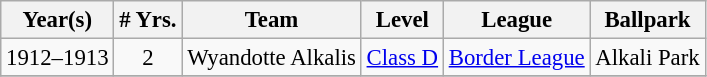<table class="wikitable" style="text-align:center; font-size: 95%;">
<tr>
<th>Year(s)</th>
<th># Yrs.</th>
<th>Team</th>
<th>Level</th>
<th>League</th>
<th>Ballpark</th>
</tr>
<tr>
<td>1912–1913</td>
<td>2</td>
<td>Wyandotte Alkalis</td>
<td><a href='#'>Class D</a></td>
<td><a href='#'>Border League</a></td>
<td>Alkali Park</td>
</tr>
<tr>
</tr>
</table>
